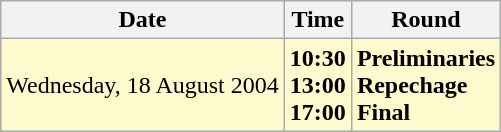<table class="wikitable">
<tr>
<th>Date</th>
<th>Time</th>
<th>Round</th>
</tr>
<tr>
<td style=background:lemonchiffon>Wednesday, 18 August 2004</td>
<td style=background:lemonchiffon><strong>10:30<br>13:00<br>17:00</strong></td>
<td style=background:lemonchiffon><strong>Preliminaries<br>Repechage<br>Final</strong></td>
</tr>
</table>
